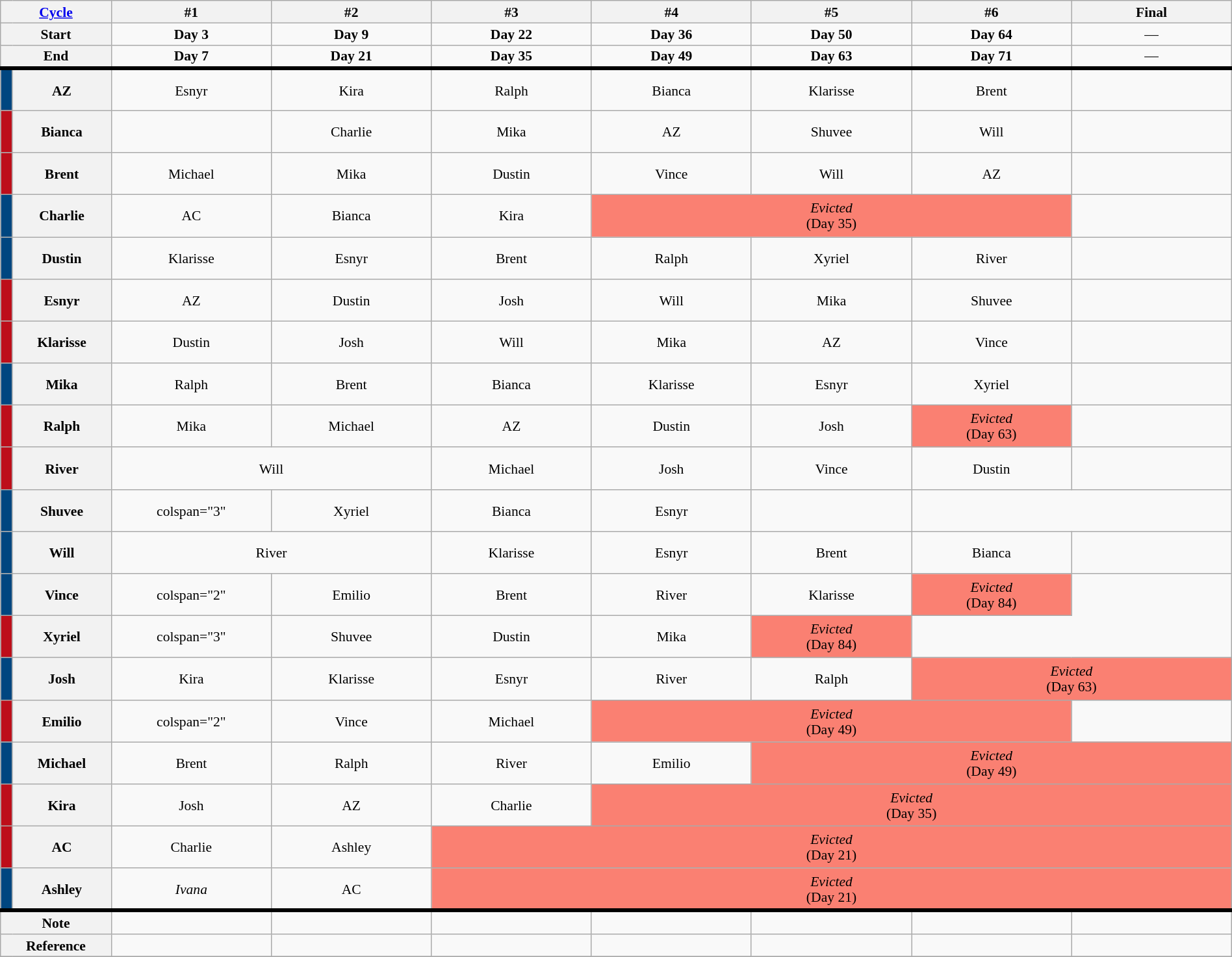<table class="wikitable" style="margin:1em auto; font-size:90%; width:100%; line-height:16px; text-align:center; white-space: nowrap;">
<tr>
<th colspan="2" width="09%"><a href='#'>Cycle</a></th>
<th width="13%">#1</th>
<th width="13%">#2</th>
<th width="13%">#3</th>
<th width="13%">#4</th>
<th width="13%">#5</th>
<th width="13%">#6</th>
<th width="13%">Final</th>
</tr>
<tr>
<th colspan="2">Start</th>
<td><strong>Day 3</strong><br></td>
<td><strong>Day 9</strong><br></td>
<td><strong>Day 22</strong><br></td>
<td><strong>Day 36</strong><br></td>
<td><strong>Day 50</strong><br></td>
<td><strong>Day 64</strong><br></td>
<td>—</td>
</tr>
<tr>
<th colspan="2">End</th>
<td><strong>Day 7</strong><br></td>
<td><strong>Day 21</strong><br></td>
<td><strong>Day 35</strong><br></td>
<td><strong>Day 49</strong><br></td>
<td><strong>Day 63</strong><br></td>
<td><strong>Day 71</strong><br></td>
<td>—</td>
</tr>
<tr style="height: 3em; border-top: 4px solid;">
<td style="background:#004680;"></td>
<th>AZ</th>
<td>Esnyr</td>
<td>Kira</td>
<td>Ralph</td>
<td>Bianca</td>
<td>Klarisse</td>
<td>Brent</td>
<td></td>
</tr>
<tr style="height: 3em;">
<td style="background:#BD0E1A;"></td>
<th>Bianca</th>
<td></td>
<td>Charlie</td>
<td>Mika</td>
<td>AZ</td>
<td>Shuvee</td>
<td>Will</td>
<td></td>
</tr>
<tr style="height: 3em;">
<td style="background:#BD0E1A;"></td>
<th>Brent</th>
<td>Michael</td>
<td>Mika</td>
<td>Dustin</td>
<td>Vince</td>
<td>Will</td>
<td>AZ</td>
<td></td>
</tr>
<tr style="height: 3em;">
<td style="background:#004680;"></td>
<th>Charlie</th>
<td>AC</td>
<td>Bianca</td>
<td>Kira</td>
<td colspan="3" style="background:#FA8072"><em>Evicted</em><br>(Day 35)</td>
<td></td>
</tr>
<tr style="height: 3em;">
<td style="background:#004680;"></td>
<th>Dustin</th>
<td>Klarisse</td>
<td>Esnyr</td>
<td>Brent</td>
<td>Ralph</td>
<td>Xyriel</td>
<td>River</td>
<td></td>
</tr>
<tr style="height: 3em;">
<td style="background:#BD0E1A;"></td>
<th>Esnyr</th>
<td>AZ</td>
<td>Dustin</td>
<td>Josh</td>
<td>Will</td>
<td>Mika</td>
<td>Shuvee</td>
<td></td>
</tr>
<tr style="height: 3em;">
<td style="background:#BD0E1A;"></td>
<th>Klarisse</th>
<td>Dustin</td>
<td>Josh</td>
<td>Will</td>
<td>Mika</td>
<td>AZ</td>
<td>Vince</td>
<td></td>
</tr>
<tr style="height: 3em;">
<td style="background:#004680;"></td>
<th>Mika</th>
<td>Ralph</td>
<td>Brent</td>
<td>Bianca</td>
<td>Klarisse</td>
<td>Esnyr</td>
<td>Xyriel</td>
<td></td>
</tr>
<tr style="height: 3em;">
<td style="background:#BD0E1A;"></td>
<th>Ralph</th>
<td>Mika</td>
<td>Michael</td>
<td>AZ</td>
<td>Dustin</td>
<td>Josh</td>
<td style="background:#FA8072"><em>Evicted</em><br>(Day 63)</td>
<td></td>
</tr>
<tr style="height: 3em;">
<td style="background:#BD0E1A;"></td>
<th>River</th>
<td colspan="2">Will</td>
<td>Michael</td>
<td>Josh</td>
<td>Vince</td>
<td>Dustin</td>
<td></td>
</tr>
<tr style="height: 3em;">
<td style="background:#004680;"></td>
<th>Shuvee</th>
<td>colspan="3" </td>
<td>Xyriel</td>
<td>Bianca</td>
<td>Esnyr</td>
<td></td>
</tr>
<tr style="height: 3em;">
<td style="background:#004680;"></td>
<th>Will</th>
<td colspan="2">River</td>
<td>Klarisse</td>
<td>Esnyr</td>
<td>Brent</td>
<td>Bianca</td>
<td></td>
</tr>
<tr style="height: 3em;">
<td style="background:#004680;"></td>
<th>Vince</th>
<td>colspan="2" </td>
<td>Emilio</td>
<td>Brent</td>
<td>River</td>
<td>Klarisse</td>
<td style="background:#FA8072"><em>Evicted</em><br>(Day 84)</td>
</tr>
<tr style="height: 3em;">
<td style="background:#BD0E1A;"></td>
<th>Xyriel</th>
<td>colspan="3" </td>
<td>Shuvee</td>
<td>Dustin</td>
<td>Mika</td>
<td style="background:#FA8072"><em>Evicted</em><br>(Day 84)</td>
</tr>
<tr style="height: 3em;">
<td style="background:#004680;"></td>
<th>Josh</th>
<td>Kira</td>
<td>Klarisse</td>
<td>Esnyr</td>
<td>River</td>
<td>Ralph</td>
<td colspan="2" style="background:#FA8072"><em>Evicted</em><br>(Day 63)</td>
</tr>
<tr style="height: 3em;">
<td style="background:#BD0E1A;"></td>
<th>Emilio</th>
<td>colspan="2" </td>
<td>Vince</td>
<td>Michael</td>
<td colspan="3" style="background:#FA8072"><em>Evicted</em><br>(Day 49)</td>
</tr>
<tr style="height: 3em;">
<td style="background:#004680;"></td>
<th>Michael</th>
<td>Brent</td>
<td>Ralph</td>
<td>River</td>
<td>Emilio</td>
<td colspan="3" style="background:#FA8072"><em>Evicted</em><br>(Day 49)</td>
</tr>
<tr style="height: 3em;">
<td style="background:#BD0E1A;"></td>
<th>Kira</th>
<td>Josh</td>
<td>AZ</td>
<td>Charlie</td>
<td colspan="4" style="background:#FA8072"><em>Evicted</em><br>(Day 35)</td>
</tr>
<tr style="height: 3em;">
<td style="background:#BD0E1A;"></td>
<th>AC</th>
<td>Charlie</td>
<td>Ashley</td>
<td colspan="5" style="background:#FA8072"width="1%"><em>Evicted</em><br>(Day 21)</td>
</tr>
<tr style="height: 3em;">
<td style="background:#004680;"></td>
<th>Ashley</th>
<td><em>Ivana</em></td>
<td>AC</td>
<td colspan="5" style="background:#FA8072"width="1%"><em>Evicted</em><br>(Day 21)</td>
</tr>
<tr style="border-top: 4px solid;">
<th colspan="2">Note</th>
<td></td>
<td></td>
<td></td>
<td></td>
<td></td>
<td></td>
</tr>
<tr>
<th colspan="2">Reference</th>
<td></td>
<td></td>
<td></td>
<td></td>
<td></td>
<td></td>
<td></td>
</tr>
<tr>
</tr>
</table>
